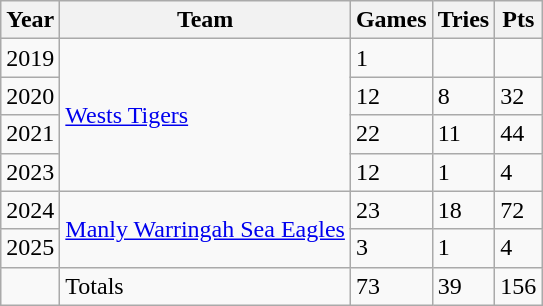<table class="wikitable">
<tr>
<th>Year</th>
<th>Team</th>
<th>Games</th>
<th>Tries</th>
<th>Pts</th>
</tr>
<tr>
<td>2019</td>
<td rowspan="4"> <a href='#'>Wests Tigers</a></td>
<td>1</td>
<td></td>
<td></td>
</tr>
<tr>
<td>2020</td>
<td>12</td>
<td>8</td>
<td>32</td>
</tr>
<tr>
<td>2021</td>
<td>22</td>
<td>11</td>
<td>44</td>
</tr>
<tr>
<td>2023</td>
<td>12</td>
<td>1</td>
<td>4</td>
</tr>
<tr>
<td>2024</td>
<td rowspan="2"> <a href='#'>Manly Warringah Sea Eagles</a></td>
<td>23</td>
<td>18</td>
<td>72</td>
</tr>
<tr>
<td>2025</td>
<td>3</td>
<td>1</td>
<td>4</td>
</tr>
<tr>
<td></td>
<td>Totals</td>
<td>73</td>
<td>39</td>
<td>156</td>
</tr>
</table>
